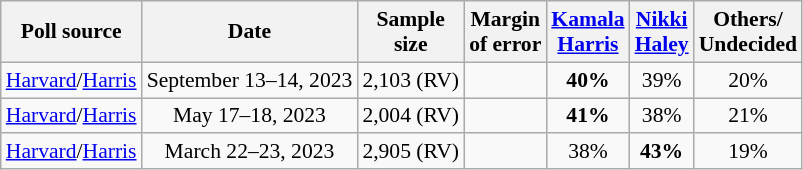<table class="wikitable sortable mw-datatable" style="text-align:center;font-size:90%;line-height:17px">
<tr>
<th>Poll source</th>
<th>Date</th>
<th>Sample<br>size</th>
<th>Margin<br>of error</th>
<th class="unsortable"><a href='#'>Kamala<br>Harris</a><br><small></small></th>
<th class="unsortable"><a href='#'>Nikki<br>Haley</a><br><small></small></th>
<th class="unsortable">Others/<br>Undecided</th>
</tr>
<tr>
<td><a href='#'>Harvard</a>/<a href='#'>Harris</a></td>
<td data-sort-value="2023-09-12">September 13–14, 2023</td>
<td>2,103 (RV)</td>
<td></td>
<td><strong>40%</strong></td>
<td>39%</td>
<td>20%</td>
</tr>
<tr>
<td><a href='#'>Harvard</a>/<a href='#'>Harris</a></td>
<td data-sort-value="2023-05-18">May 17–18, 2023</td>
<td>2,004 (RV)</td>
<td></td>
<td><strong>41%</strong></td>
<td>38%</td>
<td>21%</td>
</tr>
<tr>
<td><a href='#'>Harvard</a>/<a href='#'>Harris</a></td>
<td data-sort-value="2023-03-23">March 22–23, 2023</td>
<td>2,905 (RV)</td>
<td></td>
<td>38%</td>
<td><strong>43%</strong></td>
<td>19%</td>
</tr>
</table>
